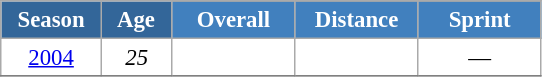<table class="wikitable" style="font-size:95%; text-align:center; border:grey solid 1px; border-collapse:collapse; background:#ffffff;">
<tr>
<th style="background-color:#369; color:white; width:60px;" rowspan="2"> Season </th>
<th style="background-color:#369; color:white; width:40px;" rowspan="2"> Age </th>
</tr>
<tr>
<th style="background-color:#4180be; color:white; width:75px;">Overall</th>
<th style="background-color:#4180be; color:white; width:75px;">Distance</th>
<th style="background-color:#4180be; color:white; width:75px;">Sprint</th>
</tr>
<tr>
<td><a href='#'>2004</a></td>
<td><em>25</em></td>
<td></td>
<td></td>
<td>—</td>
</tr>
<tr>
</tr>
</table>
